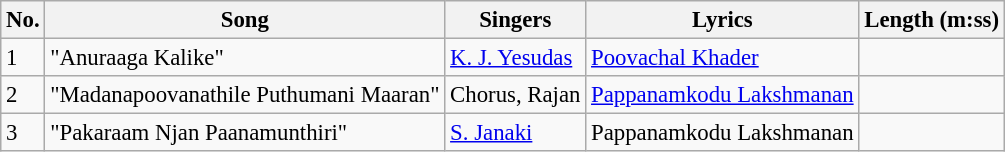<table class="wikitable" style="font-size:95%;">
<tr>
<th>No.</th>
<th>Song</th>
<th>Singers</th>
<th>Lyrics</th>
<th>Length (m:ss)</th>
</tr>
<tr>
<td>1</td>
<td>"Anuraaga Kalike"</td>
<td><a href='#'>K. J. Yesudas</a></td>
<td><a href='#'>Poovachal Khader</a></td>
<td></td>
</tr>
<tr>
<td>2</td>
<td>"Madanapoovanathile Puthumani Maaran"</td>
<td>Chorus, Rajan</td>
<td><a href='#'>Pappanamkodu Lakshmanan</a></td>
<td></td>
</tr>
<tr>
<td>3</td>
<td>"Pakaraam Njan Paanamunthiri"</td>
<td><a href='#'>S. Janaki</a></td>
<td>Pappanamkodu Lakshmanan</td>
<td></td>
</tr>
</table>
